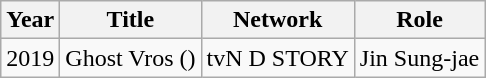<table class="wikitable">
<tr>
<th>Year</th>
<th>Title</th>
<th>Network</th>
<th>Role</th>
</tr>
<tr>
<td>2019</td>
<td>Ghost Vros ()</td>
<td>tvN D STORY</td>
<td>Jin Sung-jae</td>
</tr>
</table>
